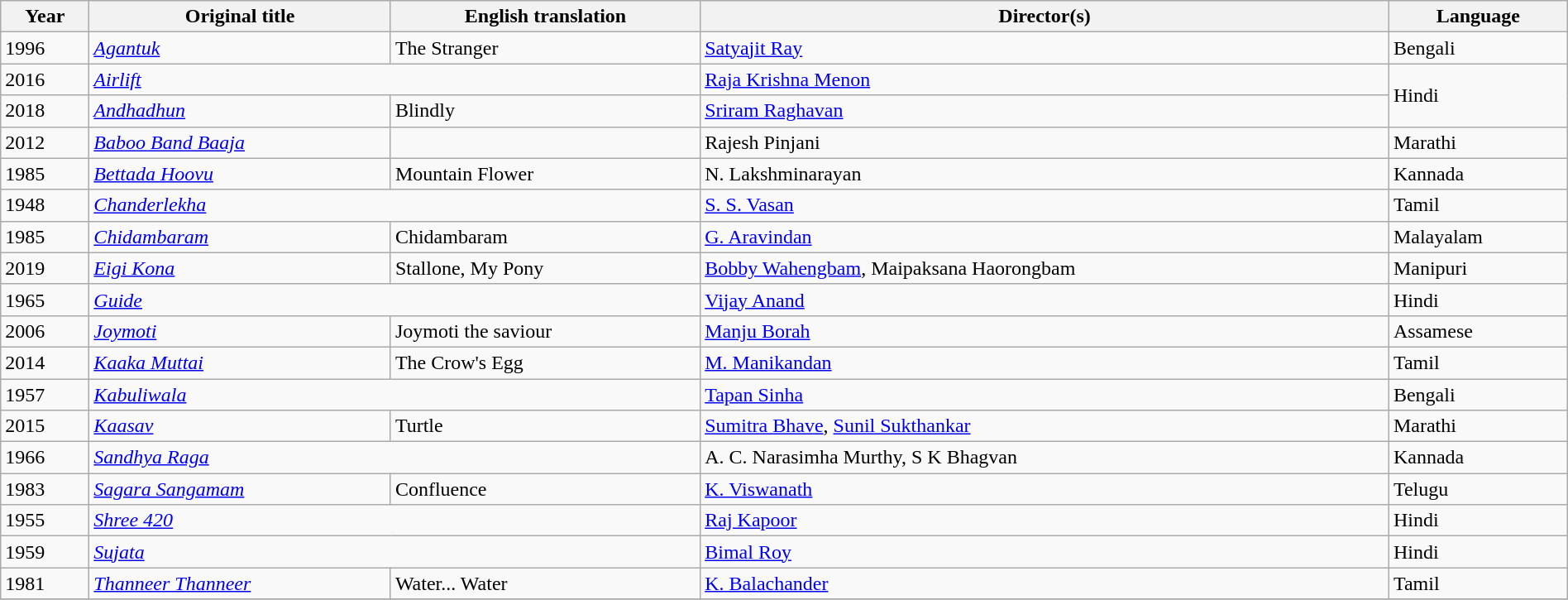<table class="sortable wikitable" style="width:100%; margin-bottom:4px" cellpadding="5">
<tr>
<th scope="col">Year</th>
<th scope="col">Original title</th>
<th scope="col">English translation</th>
<th scope="col">Director(s)</th>
<th scope="col">Language</th>
</tr>
<tr>
<td>1996</td>
<td><em><a href='#'>Agantuk</a></em></td>
<td>The Stranger</td>
<td><a href='#'>Satyajit Ray</a></td>
<td>Bengali</td>
</tr>
<tr>
<td>2016</td>
<td colspan=2><em><a href='#'>Airlift</a></em></td>
<td><a href='#'>Raja Krishna Menon</a></td>
<td rowspan=2>Hindi</td>
</tr>
<tr>
<td>2018</td>
<td><em><a href='#'>Andhadhun</a></em></td>
<td>Blindly</td>
<td><a href='#'>Sriram Raghavan</a></td>
</tr>
<tr>
<td>2012</td>
<td><em><a href='#'>Baboo Band Baaja</a></em></td>
<td></td>
<td>Rajesh Pinjani</td>
<td>Marathi</td>
</tr>
<tr>
<td>1985</td>
<td><em><a href='#'>Bettada Hoovu</a></em></td>
<td>Mountain Flower</td>
<td>N. Lakshminarayan</td>
<td>Kannada</td>
</tr>
<tr>
<td>1948</td>
<td colspan=2><em><a href='#'>Chanderlekha</a></em></td>
<td><a href='#'>S. S. Vasan</a></td>
<td>Tamil</td>
</tr>
<tr>
<td>1985</td>
<td><em><a href='#'>Chidambaram</a></em></td>
<td>Chidambaram</td>
<td><a href='#'>G. Aravindan</a></td>
<td>Malayalam</td>
</tr>
<tr>
<td>2019</td>
<td><em><a href='#'>Eigi Kona</a></em></td>
<td>Stallone, My Pony</td>
<td><a href='#'>Bobby Wahengbam</a>, Maipaksana Haorongbam</td>
<td>Manipuri</td>
</tr>
<tr>
<td>1965</td>
<td colspan=2><em><a href='#'>Guide</a></em></td>
<td><a href='#'>Vijay Anand</a></td>
<td>Hindi</td>
</tr>
<tr>
<td>2006</td>
<td><em><a href='#'>Joymoti</a></em></td>
<td>Joymoti the saviour</td>
<td><a href='#'>Manju Borah</a></td>
<td>Assamese</td>
</tr>
<tr>
<td>2014</td>
<td><em><a href='#'>Kaaka Muttai</a></em></td>
<td>The Crow's Egg</td>
<td><a href='#'>M. Manikandan</a></td>
<td>Tamil</td>
</tr>
<tr>
<td>1957</td>
<td colspan=2><em><a href='#'>Kabuliwala</a></em></td>
<td><a href='#'>Tapan Sinha</a></td>
<td>Bengali</td>
</tr>
<tr>
<td>2015</td>
<td><em><a href='#'>Kaasav</a></em></td>
<td>Turtle</td>
<td><a href='#'>Sumitra Bhave</a>, <a href='#'>Sunil Sukthankar</a></td>
<td>Marathi</td>
</tr>
<tr>
<td>1966</td>
<td colspan=2><em><a href='#'>Sandhya Raga</a></em></td>
<td>A. C. Narasimha Murthy, S K Bhagvan</td>
<td>Kannada</td>
</tr>
<tr>
<td>1983</td>
<td><em><a href='#'>Sagara Sangamam</a></em></td>
<td>Confluence</td>
<td><a href='#'>K. Viswanath</a></td>
<td>Telugu</td>
</tr>
<tr>
<td>1955</td>
<td colspan=2><em><a href='#'>Shree 420</a></em></td>
<td><a href='#'>Raj Kapoor</a></td>
<td>Hindi</td>
</tr>
<tr>
<td>1959</td>
<td colspan=2><em><a href='#'>Sujata</a></em></td>
<td><a href='#'>Bimal Roy</a></td>
<td>Hindi</td>
</tr>
<tr>
<td>1981</td>
<td><em><a href='#'>Thanneer Thanneer</a></em></td>
<td>Water... Water</td>
<td><a href='#'>K. Balachander</a></td>
<td>Tamil</td>
</tr>
<tr>
</tr>
</table>
